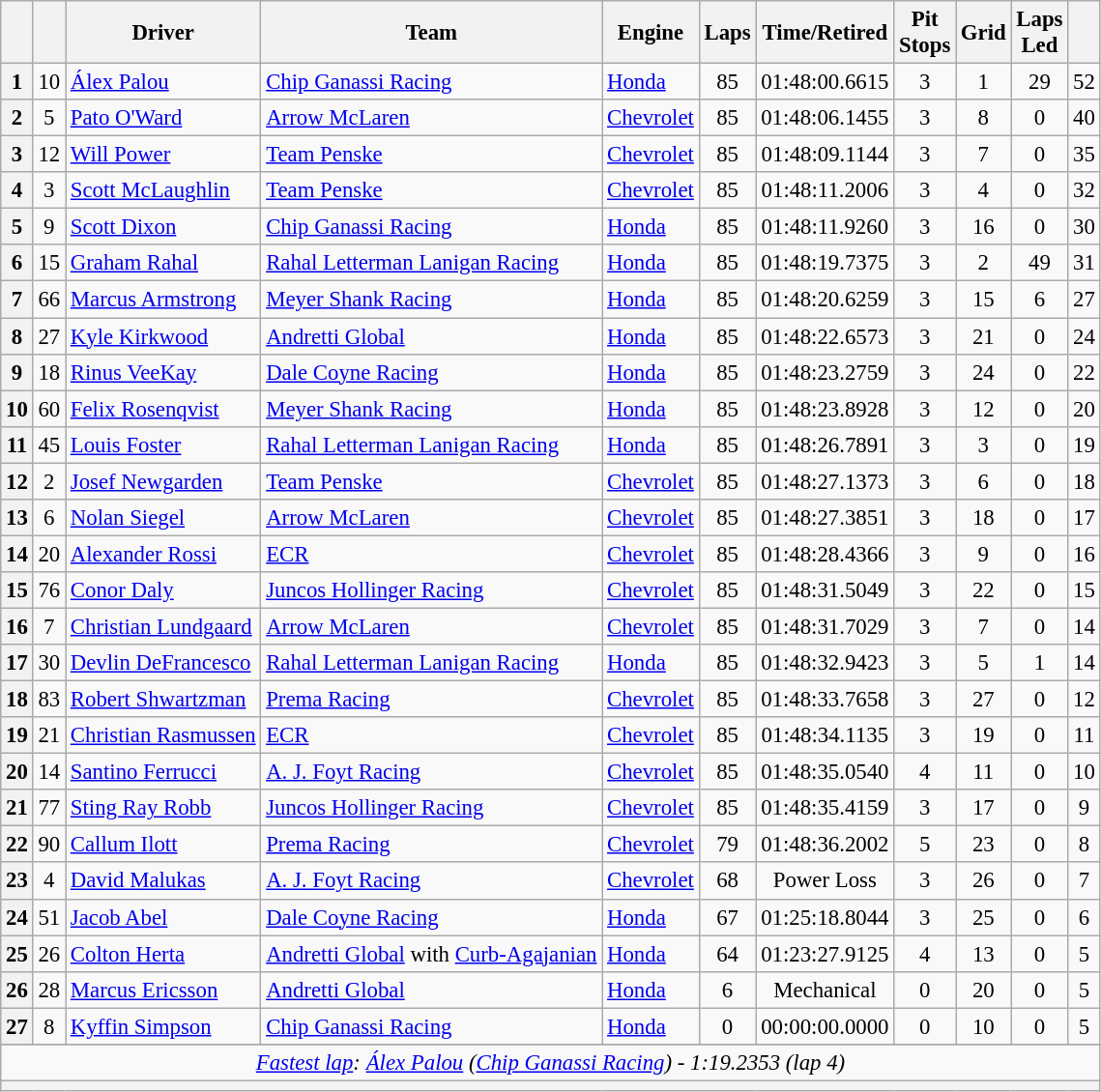<table class="wikitable sortable" style="font-size:95%;">
<tr>
<th scope="col"></th>
<th scope="col"></th>
<th scope="col">Driver</th>
<th scope="col">Team</th>
<th scope="col">Engine</th>
<th class="unsortable" scope="col">Laps</th>
<th class="unsortable" scope="col">Time/Retired</th>
<th scope="col">Pit<br>Stops</th>
<th scope="col">Grid</th>
<th scope="col">Laps<br>Led</th>
<th scope="col"></th>
</tr>
<tr>
<th>1</th>
<td align="center">10</td>
<td> <a href='#'>Álex Palou</a> </td>
<td><a href='#'>Chip Ganassi Racing</a></td>
<td><a href='#'>Honda</a></td>
<td align="center">85</td>
<td align="center">01:48:00.6615</td>
<td align="center">3</td>
<td align="center">1</td>
<td align="center">29</td>
<td align="center">52</td>
</tr>
<tr>
<th>2</th>
<td align="center">5</td>
<td> <a href='#'>Pato O'Ward</a></td>
<td><a href='#'>Arrow McLaren</a></td>
<td><a href='#'>Chevrolet</a></td>
<td align="center">85</td>
<td align="center">01:48:06.1455</td>
<td align="center">3</td>
<td align="center">8</td>
<td align="center">0</td>
<td align="center">40</td>
</tr>
<tr>
<th>3</th>
<td align="center">12</td>
<td> <a href='#'>Will Power</a> </td>
<td><a href='#'>Team Penske</a></td>
<td><a href='#'>Chevrolet</a></td>
<td align="center">85</td>
<td align="center">01:48:09.1144</td>
<td align="center">3</td>
<td align="center">7</td>
<td align="center">0</td>
<td align="center">35</td>
</tr>
<tr>
<th>4</th>
<td align="center">3</td>
<td> <a href='#'>Scott McLaughlin</a></td>
<td><a href='#'>Team Penske</a></td>
<td><a href='#'>Chevrolet</a></td>
<td align="center">85</td>
<td align="center">01:48:11.2006</td>
<td align="center">3</td>
<td align="center">4</td>
<td align="center">0</td>
<td align="center">32</td>
</tr>
<tr>
<th>5</th>
<td align="center">9</td>
<td> <a href='#'>Scott Dixon</a> </td>
<td><a href='#'>Chip Ganassi Racing</a></td>
<td><a href='#'>Honda</a></td>
<td align="center">85</td>
<td align="center">01:48:11.9260</td>
<td align="center">3</td>
<td align="center">16</td>
<td align="center">0</td>
<td align="center">30</td>
</tr>
<tr>
<th>6</th>
<td align="center">15</td>
<td> <a href='#'>Graham Rahal</a></td>
<td><a href='#'>Rahal Letterman Lanigan Racing</a></td>
<td><a href='#'>Honda</a></td>
<td align="center">85</td>
<td align="center">01:48:19.7375</td>
<td align="center">3</td>
<td align="center">2</td>
<td align="center">49</td>
<td align="center">31</td>
</tr>
<tr>
<th>7</th>
<td align="center">66</td>
<td> <a href='#'>Marcus Armstrong</a></td>
<td><a href='#'>Meyer Shank Racing</a></td>
<td><a href='#'>Honda</a></td>
<td align="center">85</td>
<td align="center">01:48:20.6259</td>
<td align="center">3</td>
<td align="center">15</td>
<td align="center">6</td>
<td align="center">27</td>
</tr>
<tr>
<th>8</th>
<td align="center">27</td>
<td> <a href='#'>Kyle Kirkwood</a></td>
<td><a href='#'>Andretti Global</a></td>
<td><a href='#'>Honda</a></td>
<td align="center">85</td>
<td align="center">01:48:22.6573</td>
<td align="center">3</td>
<td align="center">21</td>
<td align="center">0</td>
<td align="center">24</td>
</tr>
<tr>
<th>9</th>
<td align="center">18</td>
<td> <a href='#'>Rinus VeeKay</a> </td>
<td><a href='#'>Dale Coyne Racing</a></td>
<td><a href='#'>Honda</a></td>
<td align="center">85</td>
<td align="center">01:48:23.2759</td>
<td align="center">3</td>
<td align="center">24</td>
<td align="center">0</td>
<td align="center">22</td>
</tr>
<tr>
<th>10</th>
<td align="center">60</td>
<td> <a href='#'>Felix Rosenqvist</a></td>
<td><a href='#'>Meyer Shank Racing</a></td>
<td><a href='#'>Honda</a></td>
<td align="center">85</td>
<td align="center">01:48:23.8928</td>
<td align="center">3</td>
<td align="center">12</td>
<td align="center">0</td>
<td align="center">20</td>
</tr>
<tr>
<th>11</th>
<td align="center">45</td>
<td> <a href='#'>Louis Foster</a> </td>
<td><a href='#'>Rahal Letterman Lanigan Racing</a></td>
<td><a href='#'>Honda</a></td>
<td align="center">85</td>
<td align="center">01:48:26.7891</td>
<td align="center">3</td>
<td align="center">3</td>
<td align="center">0</td>
<td align="center">19</td>
</tr>
<tr>
<th>12</th>
<td align="center">2</td>
<td> <a href='#'>Josef Newgarden</a> </td>
<td><a href='#'>Team Penske</a></td>
<td><a href='#'>Chevrolet</a></td>
<td align="center">85</td>
<td align="center">01:48:27.1373</td>
<td align="center">3</td>
<td align="center">6</td>
<td align="center">0</td>
<td align="center">18</td>
</tr>
<tr>
<th>13</th>
<td align="center">6</td>
<td> <a href='#'>Nolan Siegel</a> </td>
<td><a href='#'>Arrow McLaren</a></td>
<td><a href='#'>Chevrolet</a></td>
<td align="center">85</td>
<td align="center">01:48:27.3851</td>
<td align="center">3</td>
<td align="center">18</td>
<td align="center">0</td>
<td align="center">17</td>
</tr>
<tr>
<th>14</th>
<td align="center">20</td>
<td> <a href='#'>Alexander Rossi</a> </td>
<td><a href='#'>ECR</a></td>
<td><a href='#'>Chevrolet</a></td>
<td align="center">85</td>
<td align="center">01:48:28.4366</td>
<td align="center">3</td>
<td align="center">9</td>
<td align="center">0</td>
<td align="center">16</td>
</tr>
<tr>
<th>15</th>
<td align="center">76</td>
<td> <a href='#'>Conor Daly</a></td>
<td><a href='#'>Juncos Hollinger Racing</a></td>
<td><a href='#'>Chevrolet</a></td>
<td align="center">85</td>
<td align="center">01:48:31.5049</td>
<td align="center">3</td>
<td align="center">22</td>
<td align="center">0</td>
<td align="center">15</td>
</tr>
<tr>
<th>16</th>
<td align="center">7</td>
<td> <a href='#'>Christian Lundgaard</a></td>
<td><a href='#'>Arrow McLaren</a></td>
<td><a href='#'>Chevrolet</a></td>
<td align="center">85</td>
<td align="center">01:48:31.7029</td>
<td align="center">3</td>
<td align="center">7</td>
<td align="center">0</td>
<td align="center">14</td>
</tr>
<tr>
<th>17</th>
<td align="center">30</td>
<td> <a href='#'>Devlin DeFrancesco</a></td>
<td><a href='#'>Rahal Letterman Lanigan Racing</a></td>
<td><a href='#'>Honda</a></td>
<td align="center">85</td>
<td align="center">01:48:32.9423</td>
<td align="center">3</td>
<td align="center">5</td>
<td align="center">1</td>
<td align="center">14</td>
</tr>
<tr>
<th>18</th>
<td align="center">83</td>
<td> <a href='#'>Robert Shwartzman</a> </td>
<td><a href='#'>Prema Racing</a></td>
<td><a href='#'>Chevrolet</a></td>
<td align="center">85</td>
<td align="center">01:48:33.7658</td>
<td align="center">3</td>
<td align="center">27</td>
<td align="center">0</td>
<td align="center">12</td>
</tr>
<tr>
<th>19</th>
<td align="center">21</td>
<td> <a href='#'>Christian Rasmussen</a></td>
<td><a href='#'>ECR</a></td>
<td><a href='#'>Chevrolet</a></td>
<td align="center">85</td>
<td align="center">01:48:34.1135</td>
<td align="center">3</td>
<td align="center">19</td>
<td align="center">0</td>
<td align="center">11</td>
</tr>
<tr>
<th>20</th>
<td align="center">14</td>
<td> <a href='#'>Santino Ferrucci</a></td>
<td><a href='#'>A. J. Foyt Racing</a></td>
<td><a href='#'>Chevrolet</a></td>
<td align="center">85</td>
<td align="center">01:48:35.0540</td>
<td align="center">4</td>
<td align="center">11</td>
<td align="center">0</td>
<td align="center">10</td>
</tr>
<tr>
<th>21</th>
<td align="center">77</td>
<td> <a href='#'>Sting Ray Robb</a></td>
<td><a href='#'>Juncos Hollinger Racing</a></td>
<td><a href='#'>Chevrolet</a></td>
<td align="center">85</td>
<td align="center">01:48:35.4159</td>
<td align="center">3</td>
<td align="center">17</td>
<td align="center">0</td>
<td align="center">9</td>
</tr>
<tr>
<th>22</th>
<td align="center">90</td>
<td> <a href='#'>Callum Ilott</a></td>
<td><a href='#'>Prema Racing</a></td>
<td><a href='#'>Chevrolet</a></td>
<td align="center">79</td>
<td align="center">01:48:36.2002</td>
<td align="center">5</td>
<td align="center">23</td>
<td align="center">0</td>
<td align="center">8</td>
</tr>
<tr>
<th>23</th>
<td align="center">4</td>
<td> <a href='#'>David Malukas</a></td>
<td><a href='#'>A. J. Foyt Racing</a></td>
<td><a href='#'>Chevrolet</a></td>
<td align="center">68</td>
<td align="center">Power Loss</td>
<td align="center">3</td>
<td align="center">26</td>
<td align="center">0</td>
<td align="center">7</td>
</tr>
<tr>
<th>24</th>
<td align="center">51</td>
<td> <a href='#'>Jacob Abel</a> </td>
<td><a href='#'>Dale Coyne Racing</a></td>
<td><a href='#'>Honda</a></td>
<td align="center">67</td>
<td align="center">01:25:18.8044</td>
<td align="center">3</td>
<td align="center">25</td>
<td align="center">0</td>
<td align="center">6</td>
</tr>
<tr>
<th>25</th>
<td align="center">26</td>
<td> <a href='#'>Colton Herta</a> </td>
<td><a href='#'>Andretti Global</a> with <a href='#'>Curb-Agajanian</a></td>
<td><a href='#'>Honda</a></td>
<td align="center">64</td>
<td align="center">01:23:27.9125</td>
<td align="center">4</td>
<td align="center">13</td>
<td align="center">0</td>
<td align="center">5</td>
</tr>
<tr>
<th>26</th>
<td align="center">28</td>
<td> <a href='#'>Marcus Ericsson</a></td>
<td><a href='#'>Andretti Global</a></td>
<td><a href='#'>Honda</a></td>
<td align="center">6</td>
<td align="center">Mechanical</td>
<td align="center">0</td>
<td align="center">20</td>
<td align="center">0</td>
<td align="center">5</td>
</tr>
<tr>
<th>27</th>
<td align="center">8</td>
<td> <a href='#'>Kyffin Simpson</a></td>
<td><a href='#'>Chip Ganassi Racing</a></td>
<td><a href='#'>Honda</a></td>
<td align="center">0</td>
<td align="center">00:00:00.0000</td>
<td align="center">0</td>
<td align="center">10</td>
<td align="center">0</td>
<td align="center">5</td>
</tr>
<tr>
</tr>
<tr class="sortbottom">
<td colspan="11" style="text-align:center"><em><a href='#'>Fastest lap</a>:  <a href='#'>Álex Palou</a> (<a href='#'>Chip Ganassi Racing</a>) - 1:19.2353 (lap 4)</em></td>
</tr>
<tr class="sortbottom">
<th colspan="11"></th>
</tr>
</table>
